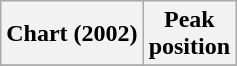<table class="wikitable sortable plainrowheaders" style="text-align:center">
<tr>
<th scope="col">Chart (2002)</th>
<th scope="col">Peak<br>position</th>
</tr>
<tr>
</tr>
</table>
